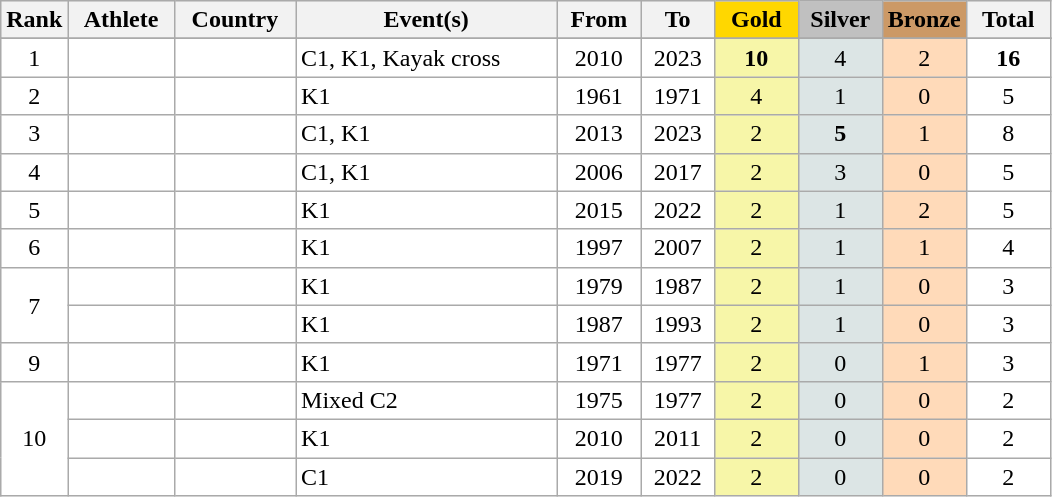<table class="wikitable plainrowheaders" style="text-align:center;">
<tr style="background-color:#EDEDED;">
<th class="hintergrundfarbe5" style="width:1em">Rank</th>
<th class="hintergrundfarbe5">Athlete</th>
<th class="hintergrundfarbe5">Country</th>
<th class="hintergrundfarbe5">Event(s)</th>
<th class="hintergrundfarbe5">From</th>
<th class="hintergrundfarbe5">To</th>
<th style="background:    gold; width:8%">Gold</th>
<th style="background:  silver; width:8%">Silver</th>
<th style="background: #CC9966; width:8%">Bronze</th>
<th class="hintergrundfarbe5" style="width:8%">Total</th>
</tr>
<tr>
</tr>
<tr align="center" bgcolor="#FFFFFF">
<td valign="center">1</td>
<td align="left"><strong></strong></td>
<td align="left"></td>
<td align="left">C1, K1, Kayak cross</td>
<td align="center">2010</td>
<td align="center">2023</td>
<td style="background:#F7F6A8;"><strong>10</strong></td>
<td style="background:#DCE5E5;">4</td>
<td style="background:#FFDAB9;">2</td>
<td><strong>16</strong></td>
</tr>
<tr align="center" bgcolor="#FFFFFF">
<td valign="center">2</td>
<td align="left"></td>
<td align="left"></td>
<td align="left">K1</td>
<td align="center">1961</td>
<td align="center">1971</td>
<td style="background:#F7F6A8;">4</td>
<td style="background:#DCE5E5;">1</td>
<td style="background:#FFDAB9;">0</td>
<td>5</td>
</tr>
<tr align="center" bgcolor="#FFFFFF">
<td valign="center">3</td>
<td align="left"><strong></strong></td>
<td align="left"></td>
<td align="left">C1, K1</td>
<td align="center">2013</td>
<td align="center">2023</td>
<td style="background:#F7F6A8;">2</td>
<td style="background:#DCE5E5;"><strong>5</strong></td>
<td style="background:#FFDAB9;">1</td>
<td>8</td>
</tr>
<tr align="center" bgcolor="#FFFFFF">
<td valign="center">4</td>
<td align="left"></td>
<td align="left"></td>
<td align="left">C1, K1</td>
<td align="center">2006</td>
<td align="center">2017</td>
<td style="background:#F7F6A8;">2</td>
<td style="background:#DCE5E5;">3</td>
<td style="background:#FFDAB9;">0</td>
<td>5</td>
</tr>
<tr align="center" bgcolor="#FFFFFF">
<td valign="center">5</td>
<td align="left"></td>
<td align="left"></td>
<td align="left">K1</td>
<td align="center">2015</td>
<td align="center">2022</td>
<td style="background:#F7F6A8;">2</td>
<td style="background:#DCE5E5;">1</td>
<td style="background:#FFDAB9;">2</td>
<td>5</td>
</tr>
<tr align="center" bgcolor="#FFFFFF">
<td valign="center">6</td>
<td align="left"></td>
<td align="left"></td>
<td align="left">K1</td>
<td align="center">1997</td>
<td align="center">2007</td>
<td style="background:#F7F6A8;">2</td>
<td style="background:#DCE5E5;">1</td>
<td style="background:#FFDAB9;">1</td>
<td>4</td>
</tr>
<tr align="center" bgcolor="#FFFFFF">
<td rowspan="2" valign="center">7</td>
<td align="left"></td>
<td align="left"></td>
<td align="left">K1</td>
<td align="center">1979</td>
<td align="center">1987</td>
<td style="background:#F7F6A8;">2</td>
<td style="background:#DCE5E5;">1</td>
<td style="background:#FFDAB9;">0</td>
<td>3</td>
</tr>
<tr align="center" bgcolor="#FFFFFF">
<td align="left"></td>
<td align="left"></td>
<td align="left">K1</td>
<td align="center">1987</td>
<td align="center">1993</td>
<td style="background:#F7F6A8;">2</td>
<td style="background:#DCE5E5;">1</td>
<td style="background:#FFDAB9;">0</td>
<td>3</td>
</tr>
<tr align="center" bgcolor="#FFFFFF">
<td valign="center">9</td>
<td align="left"></td>
<td align="left"></td>
<td align="left">K1</td>
<td align="center">1971</td>
<td align="center">1977</td>
<td style="background:#F7F6A8;">2</td>
<td style="background:#DCE5E5;">0</td>
<td style="background:#FFDAB9;">1</td>
<td>3</td>
</tr>
<tr align="center" bgcolor="#FFFFFF">
<td rowspan="3" valign="center">10</td>
<td align="left"></td>
<td align="left"></td>
<td align="left">Mixed C2</td>
<td align="center">1975</td>
<td align="center">1977</td>
<td style="background:#F7F6A8;">2</td>
<td style="background:#DCE5E5;">0</td>
<td style="background:#FFDAB9;">0</td>
<td>2</td>
</tr>
<tr align="center" bgcolor="#FFFFFF">
<td align="left"><strong></strong></td>
<td align="left"></td>
<td align="left">K1</td>
<td align="center">2010</td>
<td align="center">2011</td>
<td style="background:#F7F6A8;">2</td>
<td style="background:#DCE5E5;">0</td>
<td style="background:#FFDAB9;">0</td>
<td>2</td>
</tr>
<tr align="center" bgcolor="#FFFFFF">
<td align="left"><strong></strong></td>
<td align="left"></td>
<td align="left">C1</td>
<td align="center">2019</td>
<td align="center">2022</td>
<td style="background:#F7F6A8;">2</td>
<td style="background:#DCE5E5;">0</td>
<td style="background:#FFDAB9;">0</td>
<td>2</td>
</tr>
</table>
